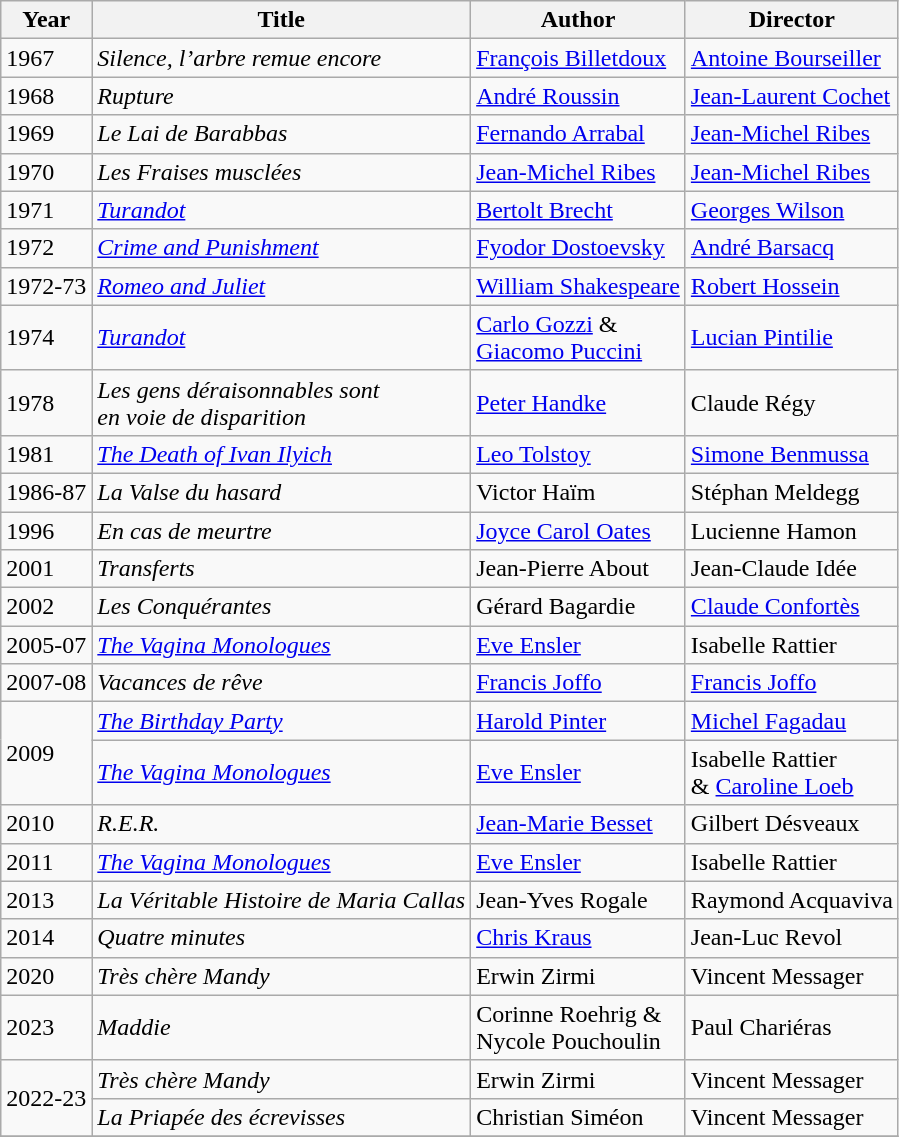<table class="wikitable">
<tr>
<th>Year</th>
<th>Title</th>
<th>Author</th>
<th>Director</th>
</tr>
<tr>
<td>1967</td>
<td><em>Silence, l’arbre remue encore</em></td>
<td><a href='#'>François Billetdoux</a></td>
<td><a href='#'>Antoine Bourseiller</a></td>
</tr>
<tr>
<td>1968</td>
<td><em>Rupture</em></td>
<td><a href='#'>André Roussin</a></td>
<td><a href='#'>Jean-Laurent Cochet</a></td>
</tr>
<tr>
<td>1969</td>
<td><em>Le Lai de Barabbas</em></td>
<td><a href='#'>Fernando Arrabal</a></td>
<td><a href='#'>Jean-Michel Ribes</a></td>
</tr>
<tr>
<td>1970</td>
<td><em>Les Fraises musclées</em></td>
<td><a href='#'>Jean-Michel Ribes</a></td>
<td><a href='#'>Jean-Michel Ribes</a></td>
</tr>
<tr>
<td>1971</td>
<td><em><a href='#'>Turandot</a></em></td>
<td><a href='#'>Bertolt Brecht</a></td>
<td><a href='#'>Georges Wilson</a></td>
</tr>
<tr>
<td>1972</td>
<td><em><a href='#'>Crime and Punishment</a></em></td>
<td><a href='#'>Fyodor Dostoevsky</a></td>
<td><a href='#'>André Barsacq</a></td>
</tr>
<tr>
<td>1972-73</td>
<td><em><a href='#'>Romeo and Juliet</a></em></td>
<td><a href='#'>William Shakespeare</a></td>
<td><a href='#'>Robert Hossein</a></td>
</tr>
<tr>
<td>1974</td>
<td><em><a href='#'>Turandot</a></em></td>
<td><a href='#'>Carlo Gozzi</a> &<br> <a href='#'>Giacomo Puccini</a></td>
<td><a href='#'>Lucian Pintilie</a></td>
</tr>
<tr>
<td>1978</td>
<td><em>Les gens déraisonnables sont<br> en voie de disparition</em></td>
<td><a href='#'>Peter Handke</a></td>
<td>Claude Régy</td>
</tr>
<tr>
<td>1981</td>
<td><em><a href='#'>The Death of Ivan Ilyich</a></em></td>
<td><a href='#'>Leo Tolstoy</a></td>
<td><a href='#'>Simone Benmussa</a></td>
</tr>
<tr>
<td>1986-87</td>
<td><em>La Valse du hasard</em></td>
<td>Victor Haïm</td>
<td>Stéphan Meldegg</td>
</tr>
<tr>
<td>1996</td>
<td><em>En cas de meurtre</em></td>
<td><a href='#'>Joyce Carol Oates</a></td>
<td>Lucienne Hamon</td>
</tr>
<tr>
<td>2001</td>
<td><em>Transferts</em></td>
<td>Jean-Pierre About</td>
<td>Jean-Claude Idée</td>
</tr>
<tr>
<td>2002</td>
<td><em>Les Conquérantes</em></td>
<td>Gérard Bagardie</td>
<td><a href='#'>Claude Confortès</a></td>
</tr>
<tr>
<td>2005-07</td>
<td><em><a href='#'>The Vagina Monologues</a></em></td>
<td><a href='#'>Eve Ensler</a></td>
<td>Isabelle Rattier</td>
</tr>
<tr>
<td>2007-08</td>
<td><em>Vacances de rêve</em></td>
<td><a href='#'>Francis Joffo</a></td>
<td><a href='#'>Francis Joffo</a></td>
</tr>
<tr>
<td rowspan=2>2009</td>
<td><em><a href='#'>The Birthday Party</a></em></td>
<td><a href='#'>Harold Pinter</a></td>
<td><a href='#'>Michel Fagadau</a></td>
</tr>
<tr>
<td><em><a href='#'>The Vagina Monologues</a></em></td>
<td><a href='#'>Eve Ensler</a></td>
<td>Isabelle Rattier<br> & <a href='#'>Caroline Loeb</a></td>
</tr>
<tr>
<td>2010</td>
<td><em>R.E.R.</em></td>
<td><a href='#'>Jean-Marie Besset</a></td>
<td>Gilbert Désveaux</td>
</tr>
<tr>
<td>2011</td>
<td><em><a href='#'>The Vagina Monologues</a></em></td>
<td><a href='#'>Eve Ensler</a></td>
<td>Isabelle Rattier</td>
</tr>
<tr>
<td>2013</td>
<td><em>La Véritable Histoire de Maria Callas</em></td>
<td>Jean-Yves Rogale</td>
<td>Raymond Acquaviva</td>
</tr>
<tr>
<td>2014</td>
<td><em>Quatre minutes</em></td>
<td><a href='#'>Chris Kraus</a></td>
<td>Jean-Luc Revol</td>
</tr>
<tr>
<td>2020</td>
<td><em>Très chère Mandy</em></td>
<td>Erwin Zirmi</td>
<td>Vincent Messager</td>
</tr>
<tr>
<td>2023</td>
<td><em>Maddie</em></td>
<td>Corinne Roehrig &<br> Nycole Pouchoulin</td>
<td>Paul Chariéras</td>
</tr>
<tr>
<td rowspan=2>2022-23</td>
<td><em>Très chère Mandy</em></td>
<td>Erwin Zirmi</td>
<td>Vincent Messager</td>
</tr>
<tr>
<td><em>La Priapée des écrevisses</em></td>
<td>Christian Siméon</td>
<td>Vincent Messager</td>
</tr>
<tr>
</tr>
</table>
